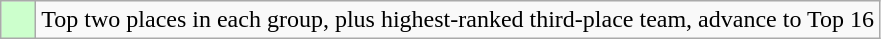<table class="wikitable">
<tr>
<td style="background:#cfc;">    </td>
<td>Top two places in each group, plus highest-ranked third-place team, advance to Top 16</td>
</tr>
</table>
